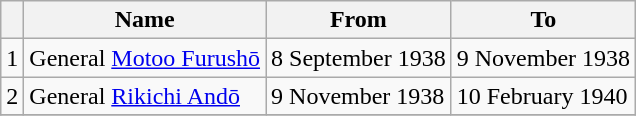<table class=wikitable>
<tr>
<th></th>
<th>Name</th>
<th>From</th>
<th>To</th>
</tr>
<tr>
<td>1</td>
<td>General <a href='#'>Motoo Furushō</a></td>
<td>8 September 1938</td>
<td>9 November 1938</td>
</tr>
<tr>
<td>2</td>
<td>General <a href='#'>Rikichi Andō</a></td>
<td>9 November 1938</td>
<td>10 February 1940</td>
</tr>
<tr>
</tr>
</table>
